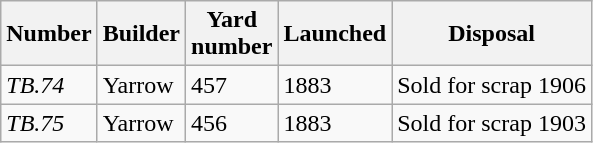<table class="wikitable">
<tr>
<th>Number</th>
<th>Builder</th>
<th>Yard<br>number</th>
<th>Launched</th>
<th>Disposal</th>
</tr>
<tr>
<td><em>TB.74</em></td>
<td>Yarrow</td>
<td>457</td>
<td>1883</td>
<td>Sold for scrap 1906</td>
</tr>
<tr>
<td><em>TB.75</em></td>
<td>Yarrow</td>
<td>456</td>
<td>1883</td>
<td>Sold for scrap 1903</td>
</tr>
</table>
